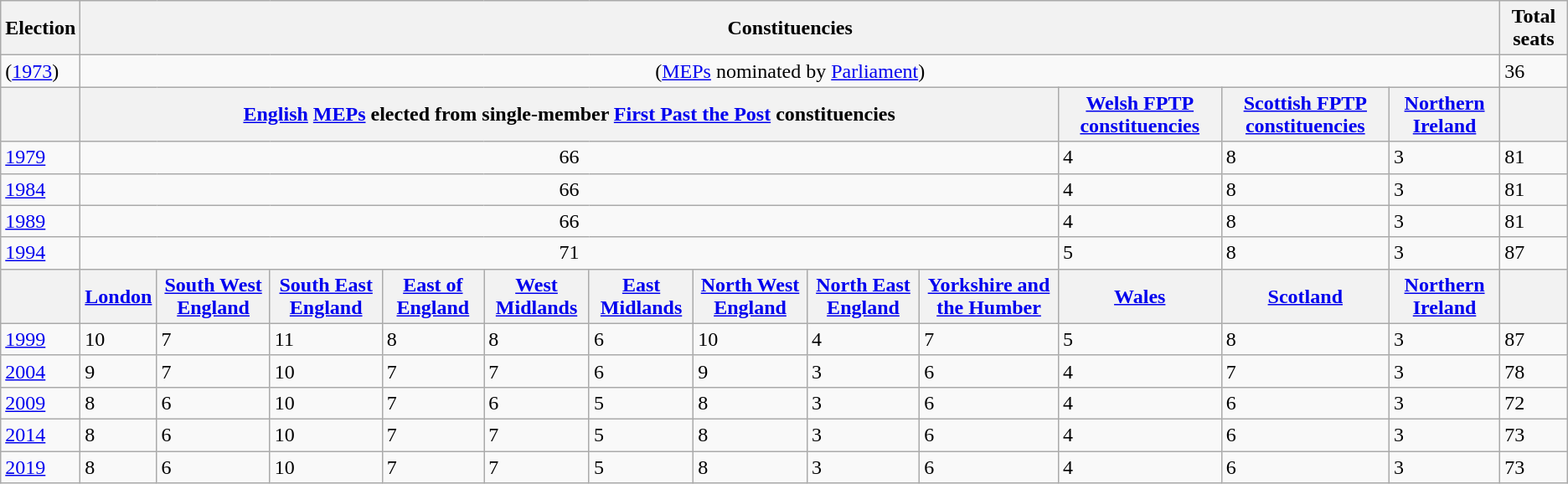<table class="wikitable">
<tr>
<th>Election</th>
<th colspan="12">Constituencies</th>
<th>Total seats</th>
</tr>
<tr>
<td>(<a href='#'>1973</a>)</td>
<td colspan="12" align ="center">(<a href='#'>MEPs</a> nominated by <a href='#'>Parliament</a>)</td>
<td>36</td>
</tr>
<tr>
<th></th>
<th colspan="9" align ="center"><a href='#'>English</a> <a href='#'>MEPs</a> elected from single-member <a href='#'>First Past the Post</a> constituencies</th>
<th><a href='#'>Welsh FPTP constituencies</a></th>
<th><a href='#'>Scottish FPTP constituencies</a></th>
<th><a href='#'>Northern Ireland</a></th>
<th></th>
</tr>
<tr>
<td><a href='#'>1979</a></td>
<td colspan="9" align ="center">66</td>
<td>4</td>
<td>8</td>
<td>3</td>
<td>81</td>
</tr>
<tr>
<td><a href='#'>1984</a></td>
<td colspan="9" align ="center">66</td>
<td>4</td>
<td>8</td>
<td>3</td>
<td>81</td>
</tr>
<tr>
<td><a href='#'>1989</a></td>
<td colspan="9" align ="center">66</td>
<td>4</td>
<td>8</td>
<td>3</td>
<td>81</td>
</tr>
<tr>
<td><a href='#'>1994</a></td>
<td colspan="9" align ="center">71</td>
<td>5</td>
<td>8</td>
<td>3</td>
<td>87</td>
</tr>
<tr>
<th></th>
<th><a href='#'>London</a></th>
<th><a href='#'>South West England</a></th>
<th><a href='#'>South East England</a></th>
<th><a href='#'>East of England</a></th>
<th><a href='#'>West Midlands</a></th>
<th><a href='#'>East Midlands</a></th>
<th><a href='#'>North West England</a></th>
<th><a href='#'>North East England</a></th>
<th><a href='#'>Yorkshire and the Humber</a></th>
<th><a href='#'>Wales</a></th>
<th><a href='#'>Scotland</a></th>
<th><a href='#'>Northern Ireland</a></th>
<th></th>
</tr>
<tr>
<td><a href='#'>1999</a></td>
<td>10</td>
<td>7</td>
<td>11</td>
<td>8</td>
<td>8</td>
<td>6</td>
<td>10</td>
<td>4</td>
<td>7</td>
<td>5</td>
<td>8</td>
<td>3</td>
<td>87</td>
</tr>
<tr>
<td><a href='#'>2004</a></td>
<td>9</td>
<td>7</td>
<td>10</td>
<td>7</td>
<td>7</td>
<td>6</td>
<td>9</td>
<td>3</td>
<td>6</td>
<td>4</td>
<td>7</td>
<td>3</td>
<td>78</td>
</tr>
<tr>
<td><a href='#'>2009</a></td>
<td>8</td>
<td>6</td>
<td>10</td>
<td>7</td>
<td>6</td>
<td>5</td>
<td>8</td>
<td>3</td>
<td>6</td>
<td>4</td>
<td>6</td>
<td>3</td>
<td>72</td>
</tr>
<tr>
<td><a href='#'>2014</a></td>
<td>8</td>
<td>6</td>
<td>10</td>
<td>7</td>
<td>7</td>
<td>5</td>
<td>8</td>
<td>3</td>
<td>6</td>
<td>4</td>
<td>6</td>
<td>3</td>
<td>73</td>
</tr>
<tr>
<td><a href='#'>2019</a></td>
<td>8</td>
<td>6</td>
<td>10</td>
<td>7</td>
<td>7</td>
<td>5</td>
<td>8</td>
<td>3</td>
<td>6</td>
<td>4</td>
<td>6</td>
<td>3</td>
<td>73</td>
</tr>
</table>
